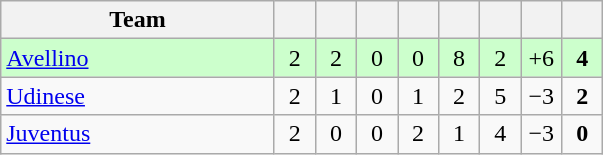<table class="wikitable" style="text-align: center;">
<tr>
<th width=175>Team</th>
<th width=20></th>
<th width=20></th>
<th width=20></th>
<th width=20></th>
<th width=20></th>
<th width=20></th>
<th width=20></th>
<th width=20></th>
</tr>
<tr bgcolor="#ccffcc">
<td align=left><a href='#'>Avellino</a></td>
<td>2</td>
<td>2</td>
<td>0</td>
<td>0</td>
<td>8</td>
<td>2</td>
<td>+6</td>
<td><strong>4</strong></td>
</tr>
<tr>
<td align=left><a href='#'>Udinese</a></td>
<td>2</td>
<td>1</td>
<td>0</td>
<td>1</td>
<td>2</td>
<td>5</td>
<td>−3</td>
<td><strong>2</strong></td>
</tr>
<tr>
<td align=left><a href='#'>Juventus</a></td>
<td>2</td>
<td>0</td>
<td>0</td>
<td>2</td>
<td>1</td>
<td>4</td>
<td>−3</td>
<td><strong>0</strong></td>
</tr>
</table>
